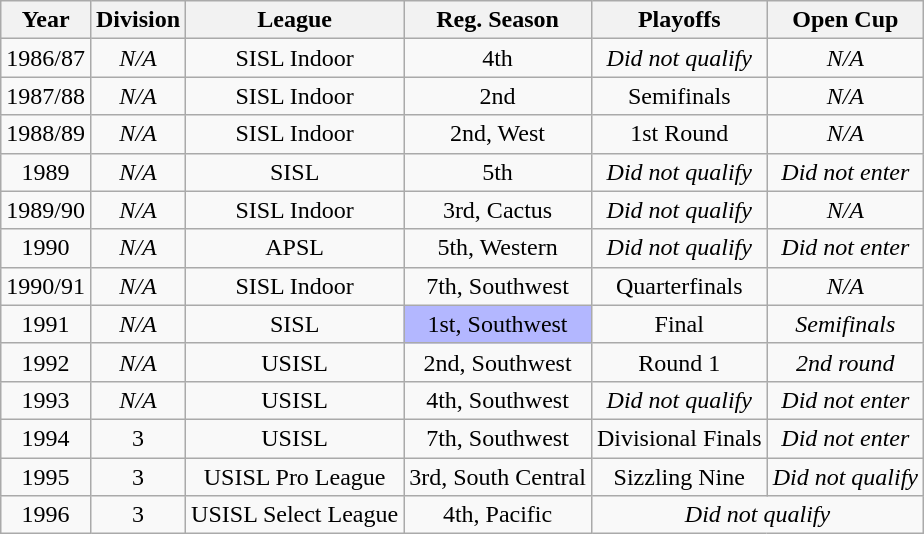<table class="wikitable" style="text-align:center">
<tr>
<th>Year</th>
<th>Division</th>
<th>League</th>
<th>Reg. Season</th>
<th>Playoffs</th>
<th>Open Cup</th>
</tr>
<tr>
<td>1986/87</td>
<td><em>N/A</em></td>
<td>SISL Indoor</td>
<td>4th</td>
<td><em>Did not qualify</em></td>
<td><em>N/A</em></td>
</tr>
<tr>
<td>1987/88</td>
<td><em>N/A</em></td>
<td>SISL Indoor</td>
<td>2nd</td>
<td>Semifinals</td>
<td><em>N/A</em></td>
</tr>
<tr>
<td>1988/89</td>
<td><em>N/A</em></td>
<td>SISL Indoor</td>
<td>2nd, West</td>
<td>1st Round</td>
<td><em>N/A</em></td>
</tr>
<tr>
<td>1989</td>
<td><em>N/A</em></td>
<td>SISL</td>
<td>5th</td>
<td><em>Did not qualify</em></td>
<td><em>Did not enter</em></td>
</tr>
<tr>
<td>1989/90</td>
<td><em>N/A</em></td>
<td>SISL Indoor</td>
<td>3rd, Cactus</td>
<td><em>Did not qualify</em></td>
<td><em>N/A</em></td>
</tr>
<tr>
<td>1990</td>
<td><em>N/A</em></td>
<td>APSL</td>
<td>5th, Western</td>
<td><em>Did not qualify</em></td>
<td><em>Did not enter</em></td>
</tr>
<tr>
<td>1990/91</td>
<td><em>N/A</em></td>
<td>SISL Indoor</td>
<td>7th, Southwest</td>
<td>Quarterfinals</td>
<td><em>N/A</em></td>
</tr>
<tr>
<td>1991</td>
<td><em>N/A</em></td>
<td>SISL</td>
<td bgcolor="B3B7FF">1st, Southwest</td>
<td>Final</td>
<td><em>Semifinals</em></td>
</tr>
<tr>
<td>1992</td>
<td><em>N/A</em></td>
<td>USISL</td>
<td>2nd, Southwest</td>
<td>Round 1</td>
<td><em>2nd round</em></td>
</tr>
<tr>
<td>1993</td>
<td><em>N/A</em></td>
<td>USISL</td>
<td>4th, Southwest</td>
<td><em>Did not qualify</em></td>
<td><em>Did not enter</em></td>
</tr>
<tr>
<td>1994</td>
<td>3</td>
<td>USISL</td>
<td>7th, Southwest</td>
<td>Divisional Finals</td>
<td><em>Did not enter</em></td>
</tr>
<tr>
<td>1995</td>
<td>3</td>
<td>USISL Pro League</td>
<td>3rd, South Central</td>
<td>Sizzling Nine</td>
<td><em>Did not qualify</em></td>
</tr>
<tr>
<td>1996</td>
<td>3</td>
<td>USISL Select League</td>
<td>4th, Pacific</td>
<td colspan=2><em>Did not qualify</em></td>
</tr>
</table>
